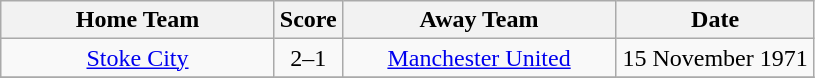<table class="wikitable" style="text-align:center;">
<tr>
<th width=175>Home Team</th>
<th width=20>Score</th>
<th width=175>Away Team</th>
<th width=125>Date</th>
</tr>
<tr>
<td><a href='#'>Stoke City</a></td>
<td>2–1</td>
<td><a href='#'>Manchester United</a></td>
<td>15 November 1971</td>
</tr>
<tr>
</tr>
</table>
